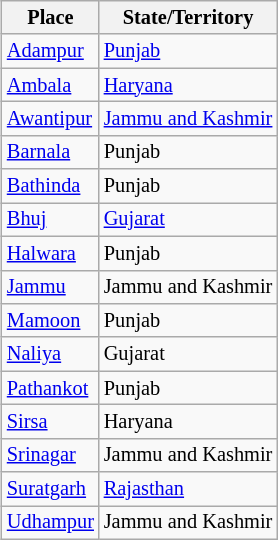<table class="wikitable sortable" style="font-size:85%; margin:0 0 0.5em 1em; float:right;">
<tr>
<th>Place</th>
<th>State/Territory</th>
</tr>
<tr>
<td><a href='#'>Adampur</a></td>
<td><a href='#'>Punjab</a></td>
</tr>
<tr>
<td><a href='#'>Ambala</a></td>
<td><a href='#'>Haryana</a></td>
</tr>
<tr>
<td><a href='#'>Awantipur</a></td>
<td><a href='#'>Jammu and Kashmir</a></td>
</tr>
<tr>
<td><a href='#'>Barnala</a></td>
<td>Punjab</td>
</tr>
<tr>
<td><a href='#'>Bathinda</a></td>
<td>Punjab</td>
</tr>
<tr>
<td><a href='#'>Bhuj</a></td>
<td><a href='#'>Gujarat</a></td>
</tr>
<tr>
<td><a href='#'>Halwara</a></td>
<td>Punjab</td>
</tr>
<tr>
<td><a href='#'>Jammu</a></td>
<td>Jammu and Kashmir</td>
</tr>
<tr>
<td><a href='#'>Mamoon</a></td>
<td>Punjab</td>
</tr>
<tr>
<td><a href='#'>Naliya</a></td>
<td>Gujarat</td>
</tr>
<tr>
<td><a href='#'>Pathankot</a></td>
<td>Punjab</td>
</tr>
<tr>
<td><a href='#'>Sirsa</a></td>
<td>Haryana</td>
</tr>
<tr>
<td><a href='#'>Srinagar</a></td>
<td>Jammu and Kashmir</td>
</tr>
<tr>
<td><a href='#'>Suratgarh</a></td>
<td><a href='#'>Rajasthan</a></td>
</tr>
<tr>
<td><a href='#'>Udhampur</a></td>
<td>Jammu and Kashmir</td>
</tr>
</table>
